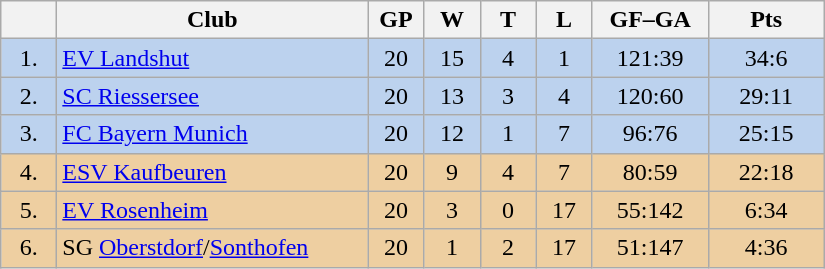<table class="wikitable">
<tr>
<th width="30"></th>
<th width="200">Club</th>
<th width="30">GP</th>
<th width="30">W</th>
<th width="30">T</th>
<th width="30">L</th>
<th width="70">GF–GA</th>
<th width="70">Pts</th>
</tr>
<tr bgcolor="#BCD2EE" align="center">
<td>1.</td>
<td align="left"><a href='#'>EV Landshut</a></td>
<td>20</td>
<td>15</td>
<td>4</td>
<td>1</td>
<td>121:39</td>
<td>34:6</td>
</tr>
<tr bgcolor=#BCD2EE align="center">
<td>2.</td>
<td align="left"><a href='#'>SC Riessersee</a></td>
<td>20</td>
<td>13</td>
<td>3</td>
<td>4</td>
<td>120:60</td>
<td>29:11</td>
</tr>
<tr bgcolor=#BCD2EE align="center">
<td>3.</td>
<td align="left"><a href='#'>FC Bayern Munich</a></td>
<td>20</td>
<td>12</td>
<td>1</td>
<td>7</td>
<td>96:76</td>
<td>25:15</td>
</tr>
<tr bgcolor=#EECFA1 align="center">
<td>4.</td>
<td align="left"><a href='#'>ESV Kaufbeuren</a></td>
<td>20</td>
<td>9</td>
<td>4</td>
<td>7</td>
<td>80:59</td>
<td>22:18</td>
</tr>
<tr bgcolor=#EECFA1 align="center">
<td>5.</td>
<td align="left"><a href='#'>EV Rosenheim</a></td>
<td>20</td>
<td>3</td>
<td>0</td>
<td>17</td>
<td>55:142</td>
<td>6:34</td>
</tr>
<tr bgcolor=#EECFA1 align="center">
<td>6.</td>
<td align="left">SG <a href='#'>Oberstdorf</a>/<a href='#'>Sonthofen</a></td>
<td>20</td>
<td>1</td>
<td>2</td>
<td>17</td>
<td>51:147</td>
<td>4:36</td>
</tr>
</table>
